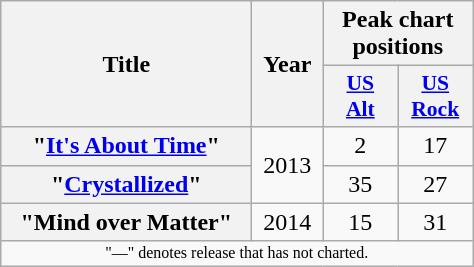<table class="wikitable plainrowheaders" style="text-align:center;" border="1">
<tr>
<th scope="col" rowspan="2" style="width:10em;">Title</th>
<th scope="col" rowspan="2" style="width:2.5em;">Year</th>
<th scope="col" colspan="8">Peak chart positions</th>
</tr>
<tr>
<th style="width:3em;font-size:90%;"><a href='#'>US<br>Alt</a><br></th>
<th style="width:3em;font-size:90%;"><a href='#'>US<br>Rock</a><br></th>
</tr>
<tr>
<th scope="row">"<a href='#'>It's About Time</a>"</th>
<td rowspan="2">2013</td>
<td>2</td>
<td>17</td>
</tr>
<tr>
<th scope="row">"<a href='#'>Crystallized</a>"</th>
<td>35</td>
<td>27</td>
</tr>
<tr>
<th scope="row">"Mind over Matter"</th>
<td rowspan="1">2014</td>
<td>15</td>
<td>31</td>
</tr>
<tr>
<td colspan="4" style="font-size: 8pt">"—" denotes release that has not charted.</td>
</tr>
</table>
